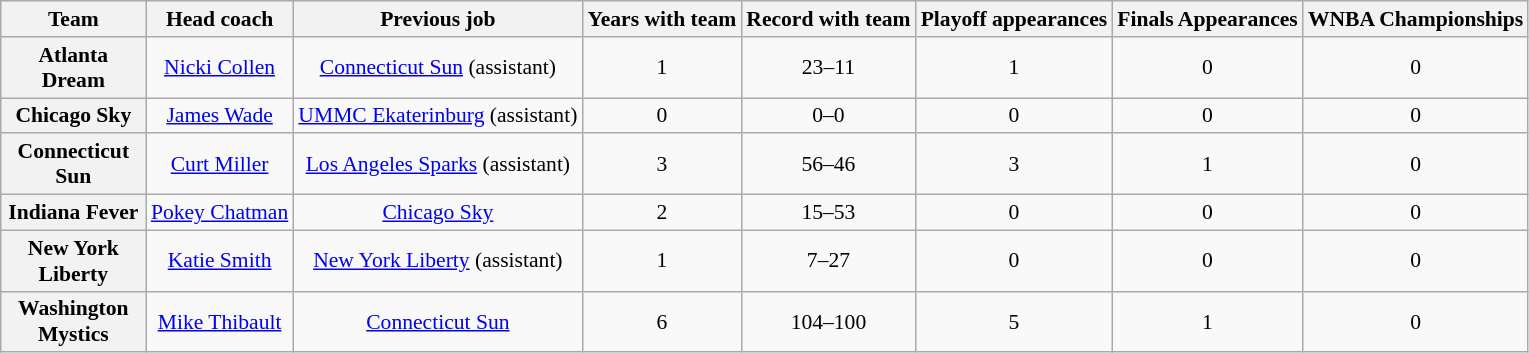<table class="wikitable sortable" style="text-align: center; font-size:90%">
<tr>
<th width="90">Team</th>
<th>Head coach</th>
<th>Previous job</th>
<th>Years with team</th>
<th>Record with team</th>
<th>Playoff appearances</th>
<th>Finals Appearances</th>
<th>WNBA Championships</th>
</tr>
<tr>
<th style=>Atlanta Dream</th>
<td><a href='#'>Nicki Collen</a></td>
<td><a href='#'>Connecticut Sun</a> (assistant)</td>
<td>1</td>
<td>23–11</td>
<td>1</td>
<td>0</td>
<td>0</td>
</tr>
<tr>
<th style=>Chicago Sky</th>
<td><a href='#'>James Wade</a></td>
<td><a href='#'>UMMC Ekaterinburg</a> (assistant)</td>
<td>0</td>
<td>0–0</td>
<td>0</td>
<td>0</td>
<td>0</td>
</tr>
<tr>
<th style=>Connecticut Sun</th>
<td><a href='#'>Curt Miller</a></td>
<td><a href='#'>Los Angeles Sparks</a> (assistant)</td>
<td>3</td>
<td>56–46</td>
<td>3</td>
<td>1</td>
<td>0</td>
</tr>
<tr>
<th style=>Indiana Fever</th>
<td><a href='#'>Pokey Chatman</a></td>
<td><a href='#'>Chicago Sky</a></td>
<td>2</td>
<td>15–53</td>
<td>0</td>
<td>0</td>
<td>0</td>
</tr>
<tr>
<th style=>New York Liberty</th>
<td><a href='#'>Katie Smith</a></td>
<td><a href='#'>New York Liberty</a> (assistant)</td>
<td>1</td>
<td>7–27</td>
<td>0</td>
<td>0</td>
<td>0</td>
</tr>
<tr>
<th style=>Washington Mystics</th>
<td><a href='#'>Mike Thibault</a></td>
<td><a href='#'>Connecticut Sun</a></td>
<td>6</td>
<td>104–100</td>
<td>5</td>
<td>1</td>
<td>0</td>
</tr>
</table>
